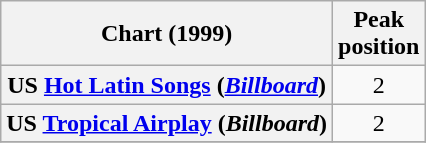<table class="wikitable plainrowheaders" style="text-align:center">
<tr>
<th scope="col">Chart (1999)</th>
<th scope="col">Peak<br>position</th>
</tr>
<tr>
<th scope="row">US <a href='#'>Hot Latin Songs</a> (<em><a href='#'>Billboard</a></em>)</th>
<td>2</td>
</tr>
<tr>
<th scope="row">US <a href='#'>Tropical Airplay</a> (<em>Billboard</em>)</th>
<td>2</td>
</tr>
<tr>
</tr>
</table>
